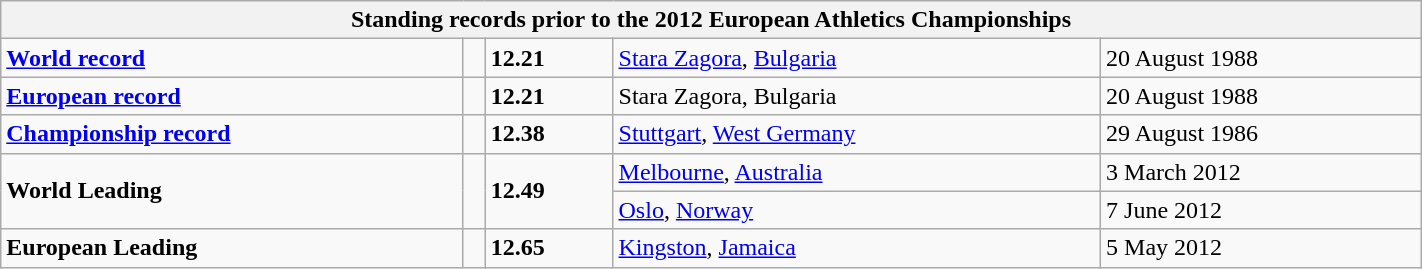<table class="wikitable" width=75%>
<tr>
<th colspan="5">Standing records prior to the 2012 European Athletics Championships</th>
</tr>
<tr>
<td><strong><a href='#'>World record</a></strong></td>
<td></td>
<td><strong>12.21</strong></td>
<td><a href='#'>Stara Zagora</a>, <a href='#'>Bulgaria</a></td>
<td>20 August 1988</td>
</tr>
<tr>
<td><strong><a href='#'>European record</a></strong></td>
<td></td>
<td><strong>12.21</strong></td>
<td>Stara Zagora, Bulgaria</td>
<td>20 August 1988</td>
</tr>
<tr>
<td><strong><a href='#'>Championship record</a></strong></td>
<td></td>
<td><strong>12.38</strong></td>
<td><a href='#'>Stuttgart</a>, <a href='#'>West Germany</a></td>
<td>29 August 1986</td>
</tr>
<tr>
<td rowspan=2><strong>World Leading</strong></td>
<td rowspan=2></td>
<td rowspan=2><strong>12.49</strong></td>
<td><a href='#'>Melbourne</a>, <a href='#'>Australia</a></td>
<td>3 March 2012</td>
</tr>
<tr>
<td><a href='#'>Oslo</a>, <a href='#'>Norway</a></td>
<td>7 June 2012</td>
</tr>
<tr>
<td><strong>European Leading</strong></td>
<td></td>
<td><strong>12.65</strong></td>
<td><a href='#'>Kingston</a>, <a href='#'>Jamaica</a></td>
<td>5 May 2012</td>
</tr>
</table>
